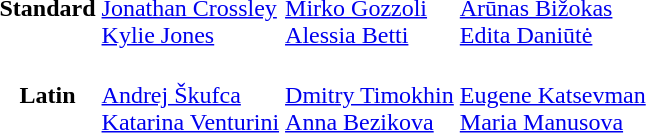<table>
<tr>
<th scope="row">Standard</th>
<td><br><a href='#'>Jonathan Crossley</a><br><a href='#'>Kylie Jones</a></td>
<td><br><a href='#'>Mirko Gozzoli</a><br><a href='#'>Alessia Betti</a></td>
<td><br><a href='#'>Arūnas Bižokas</a><br><a href='#'>Edita Daniūtė</a></td>
</tr>
<tr>
<th scope="row">Latin</th>
<td><br><a href='#'>Andrej Škufca</a><br><a href='#'>Katarina Venturini</a></td>
<td><br><a href='#'>Dmitry Timokhin</a><br><a href='#'>Anna Bezikova</a></td>
<td><br><a href='#'>Eugene Katsevman</a><br><a href='#'>Maria Manusova</a></td>
</tr>
</table>
